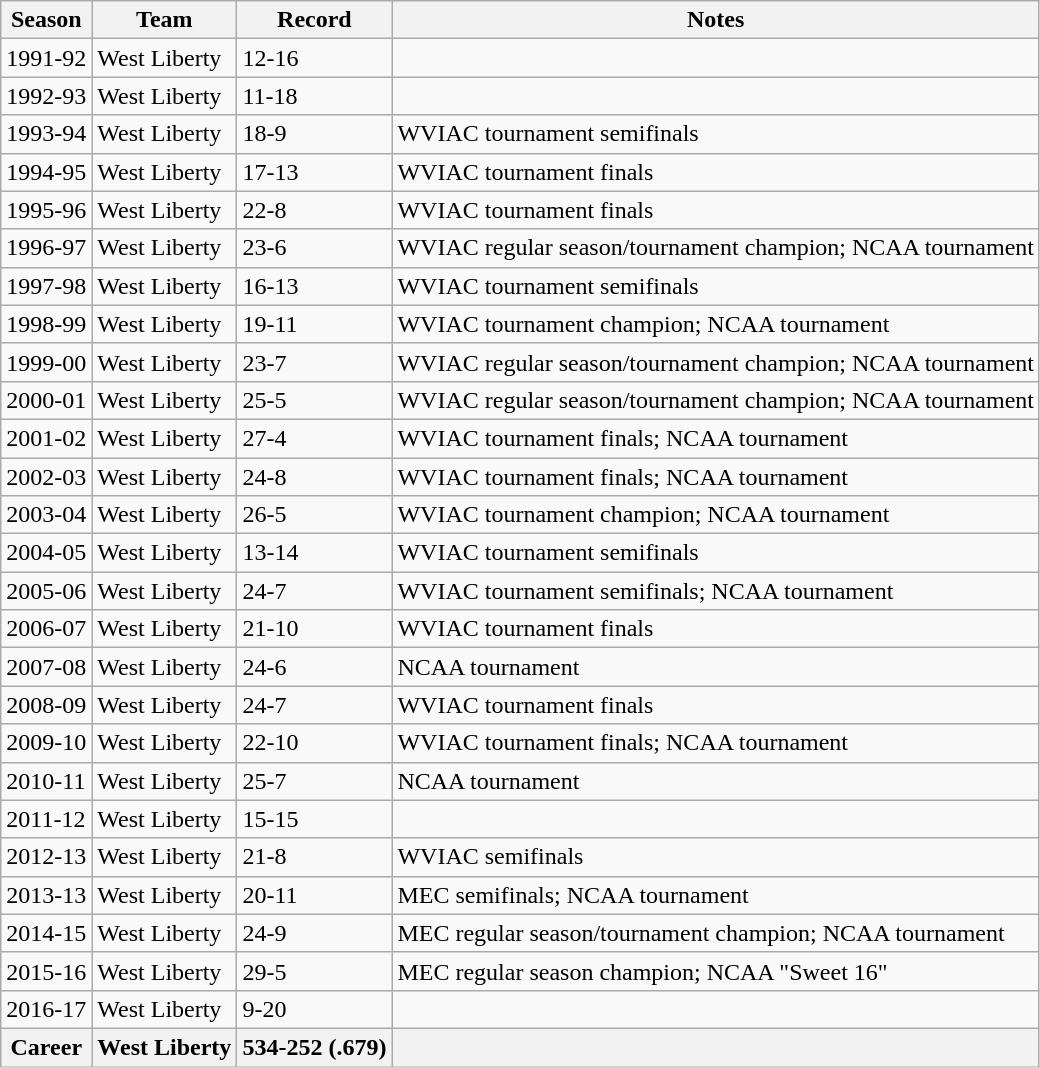<table class="wikitable">
<tr>
<th>Season</th>
<th>Team</th>
<th>Record</th>
<th>Notes</th>
</tr>
<tr>
<td>1991-92</td>
<td>West Liberty</td>
<td>12-16</td>
<td></td>
</tr>
<tr>
<td>1992-93</td>
<td>West Liberty</td>
<td>11-18</td>
<td></td>
</tr>
<tr>
<td>1993-94</td>
<td>West Liberty</td>
<td>18-9</td>
<td>WVIAC tournament semifinals</td>
</tr>
<tr>
<td>1994-95</td>
<td>West Liberty</td>
<td>17-13</td>
<td>WVIAC tournament finals</td>
</tr>
<tr>
<td>1995-96</td>
<td>West Liberty</td>
<td>22-8</td>
<td>WVIAC tournament finals</td>
</tr>
<tr>
<td>1996-97</td>
<td>West Liberty</td>
<td>23-6</td>
<td>WVIAC regular season/tournament champion; NCAA tournament</td>
</tr>
<tr>
<td>1997-98</td>
<td>West Liberty</td>
<td>16-13</td>
<td>WVIAC tournament semifinals</td>
</tr>
<tr>
<td>1998-99</td>
<td>West Liberty</td>
<td>19-11</td>
<td>WVIAC tournament champion; NCAA tournament</td>
</tr>
<tr>
<td>1999-00</td>
<td>West Liberty</td>
<td>23-7</td>
<td>WVIAC regular season/tournament champion; NCAA tournament</td>
</tr>
<tr>
<td>2000-01</td>
<td>West Liberty</td>
<td>25-5</td>
<td>WVIAC regular season/tournament champion; NCAA tournament</td>
</tr>
<tr>
<td>2001-02</td>
<td>West Liberty</td>
<td>27-4</td>
<td>WVIAC tournament finals; NCAA tournament</td>
</tr>
<tr>
<td>2002-03</td>
<td>West Liberty</td>
<td>24-8</td>
<td>WVIAC tournament finals; NCAA tournament</td>
</tr>
<tr>
<td>2003-04</td>
<td>West Liberty</td>
<td>26-5</td>
<td>WVIAC tournament champion; NCAA tournament</td>
</tr>
<tr>
<td>2004-05</td>
<td>West Liberty</td>
<td>13-14</td>
<td>WVIAC tournament semifinals</td>
</tr>
<tr>
<td>2005-06</td>
<td>West Liberty</td>
<td>24-7</td>
<td>WVIAC tournament semifinals; NCAA tournament</td>
</tr>
<tr>
<td>2006-07</td>
<td>West Liberty</td>
<td>21-10</td>
<td>WVIAC tournament finals</td>
</tr>
<tr>
<td>2007-08</td>
<td>West Liberty</td>
<td>24-6</td>
<td>NCAA tournament</td>
</tr>
<tr>
<td>2008-09</td>
<td>West Liberty</td>
<td>24-7</td>
<td>WVIAC tournament finals</td>
</tr>
<tr>
<td>2009-10</td>
<td>West Liberty</td>
<td>22-10</td>
<td>WVIAC tournament finals; NCAA tournament</td>
</tr>
<tr>
<td>2010-11</td>
<td>West Liberty</td>
<td>25-7</td>
<td>NCAA tournament</td>
</tr>
<tr>
<td>2011-12</td>
<td>West Liberty</td>
<td>15-15</td>
<td></td>
</tr>
<tr>
<td>2012-13</td>
<td>West Liberty</td>
<td>21-8</td>
<td>WVIAC semifinals</td>
</tr>
<tr>
<td>2013-13</td>
<td>West Liberty</td>
<td>20-11</td>
<td>MEC semifinals; NCAA tournament</td>
</tr>
<tr>
<td>2014-15</td>
<td>West Liberty</td>
<td>24-9</td>
<td>MEC regular season/tournament champion; NCAA tournament</td>
</tr>
<tr>
<td>2015-16</td>
<td>West Liberty</td>
<td>29-5</td>
<td>MEC regular season champion; NCAA "Sweet 16"</td>
</tr>
<tr>
<td>2016-17</td>
<td>West Liberty</td>
<td>9-20</td>
<td></td>
</tr>
<tr>
<th>Career</th>
<th>West Liberty</th>
<th>534-252 (.679)</th>
<th></th>
</tr>
</table>
